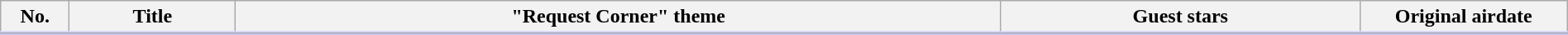<table class="wikitable" style="width:100%; margin:auto; background:#FFF;">
<tr style="border-bottom: 3px solid #CCF;">
<th style="width:3em;">No.</th>
<th>Title</th>
<th>"Request Corner" theme</th>
<th>Guest stars</th>
<th style="width:10em;">Original airdate</th>
</tr>
<tr>
</tr>
</table>
